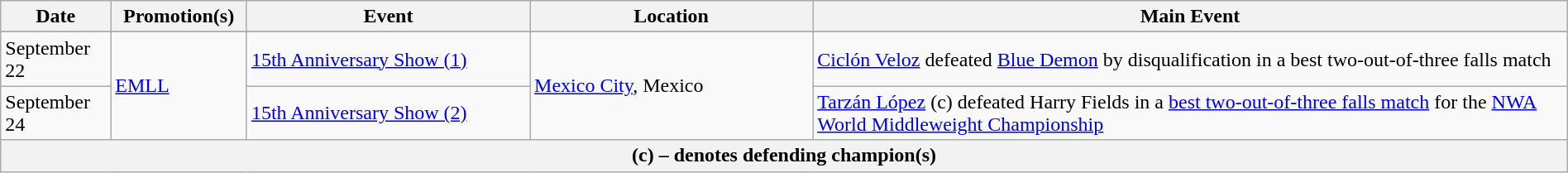<table class="wikitable" style="width:100%;">
<tr>
<th width="5%">Date</th>
<th width="5%">Promotion(s)</th>
<th style="width:15%;">Event</th>
<th style="width:15%;">Location</th>
<th style="width:40%;">Main Event</th>
</tr>
<tr style="width:20%;" |Notes>
</tr>
<tr>
<td>September 22</td>
<td rowspan=2><a href='#'>EMLL</a></td>
<td><a href='#'>15th Anniversary Show (1)</a></td>
<td rowspan=2><a href='#'>Mexico City</a>, Mexico</td>
<td><a href='#'>Ciclón Veloz</a> defeated <a href='#'>Blue Demon</a> by disqualification in a best two-out-of-three falls match</td>
</tr>
<tr>
<td>September 24</td>
<td><a href='#'>15th Anniversary Show (2)</a></td>
<td><a href='#'>Tarzán López</a> (c) defeated Harry Fields in a <a href='#'>best two-out-of-three falls match</a> for the  <a href='#'>NWA World Middleweight Championship</a></td>
</tr>
<tr>
<th colspan="5">(c) – denotes defending champion(s)</th>
</tr>
</table>
